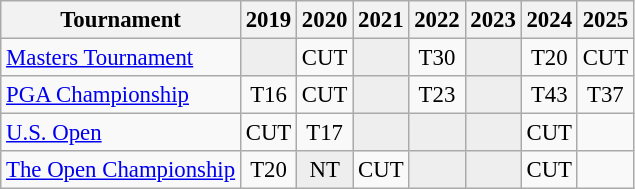<table class="wikitable" style="font-size:95%;text-align:center;">
<tr>
<th>Tournament</th>
<th>2019</th>
<th>2020</th>
<th>2021</th>
<th>2022</th>
<th>2023</th>
<th>2024</th>
<th>2025</th>
</tr>
<tr>
<td align=left><a href='#'>Masters Tournament</a></td>
<td style="background:#eeeeee;"></td>
<td>CUT</td>
<td style="background:#eeeeee;"></td>
<td>T30</td>
<td style="background:#eeeeee;"></td>
<td>T20</td>
<td>CUT</td>
</tr>
<tr>
<td align=left><a href='#'>PGA Championship</a></td>
<td>T16</td>
<td>CUT</td>
<td style="background:#eeeeee;"></td>
<td>T23</td>
<td style="background:#eeeeee;"></td>
<td>T43</td>
<td>T37</td>
</tr>
<tr>
<td align=left><a href='#'>U.S. Open</a></td>
<td>CUT</td>
<td>T17</td>
<td style="background:#eeeeee;"></td>
<td style="background:#eeeeee;"></td>
<td style="background:#eeeeee;"></td>
<td>CUT</td>
<td></td>
</tr>
<tr>
<td align=left><a href='#'>The Open Championship</a></td>
<td>T20</td>
<td style="background:#eeeeee;">NT</td>
<td>CUT</td>
<td style="background:#eeeeee;"></td>
<td style="background:#eeeeee;"></td>
<td>CUT</td>
<td></td>
</tr>
</table>
